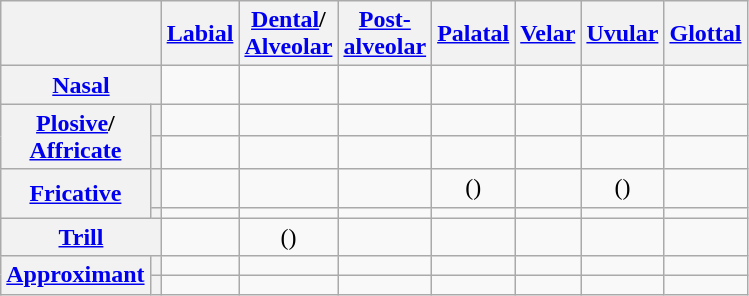<table class="wikitable" style="text-align: center;">
<tr>
<th colspan="2"></th>
<th><a href='#'>Labial</a></th>
<th><a href='#'>Dental</a>/<br> <a href='#'>Alveolar</a></th>
<th><a href='#'>Post-<br> alveolar</a></th>
<th><a href='#'>Palatal</a></th>
<th><a href='#'>Velar</a></th>
<th><a href='#'>Uvular</a></th>
<th><a href='#'>Glottal</a></th>
</tr>
<tr>
<th colspan="2"><a href='#'>Nasal</a></th>
<td></td>
<td></td>
<td></td>
<td></td>
<td></td>
<td></td>
<td></td>
</tr>
<tr>
<th rowspan="2"><a href='#'>Plosive</a>/<br><a href='#'>Affricate</a></th>
<th></th>
<td></td>
<td></td>
<td></td>
<td></td>
<td></td>
<td></td>
<td></td>
</tr>
<tr>
<th></th>
<td></td>
<td></td>
<td></td>
<td></td>
<td></td>
<td></td>
<td></td>
</tr>
<tr>
<th rowspan="2"><a href='#'>Fricative</a></th>
<th></th>
<td></td>
<td></td>
<td></td>
<td>()</td>
<td></td>
<td>()</td>
<td></td>
</tr>
<tr>
<th></th>
<td></td>
<td></td>
<td></td>
<td></td>
<td></td>
<td></td>
<td></td>
</tr>
<tr>
<th colspan="2"><a href='#'>Trill</a></th>
<td></td>
<td>()</td>
<td></td>
<td></td>
<td></td>
<td></td>
<td></td>
</tr>
<tr>
<th rowspan="2"><a href='#'>Approximant</a></th>
<th></th>
<td></td>
<td></td>
<td></td>
<td></td>
<td></td>
<td></td>
<td></td>
</tr>
<tr>
<th></th>
<td></td>
<td></td>
<td></td>
<td></td>
<td></td>
<td></td>
<td></td>
</tr>
</table>
